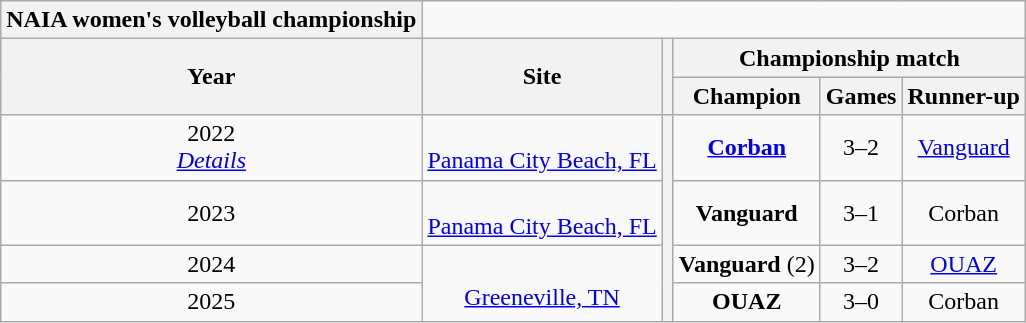<table class="wikitable" style="text-align:center">
<tr>
<th style=>NAIA women's volleyball championship</th>
</tr>
<tr>
<th rowspan=2>Year</th>
<th rowspan=2>Site</th>
<th rowspan=2></th>
<th colspan=3>Championship match</th>
</tr>
<tr>
<th>Champion</th>
<th>Games</th>
<th>Runner-up</th>
</tr>
<tr>
<td>2022 <br> <em><a href='#'>Details</a></em></td>
<td><br><a href='#'>Panama City Beach, FL</a></td>
<th rowspan=4></th>
<td><strong><a href='#'>Corban</a></strong></td>
<td>3–2</td>
<td><a href='#'>Vanguard</a></td>
</tr>
<tr>
<td>2023</td>
<td><br><a href='#'>Panama City Beach, FL</a></td>
<td><strong>Vanguard</strong></td>
<td>3–1</td>
<td>Corban</td>
</tr>
<tr>
<td>2024</td>
<td rowspan=2><br><a href='#'>Greeneville, TN</a></td>
<td><strong>Vanguard</strong> (2)</td>
<td>3–2</td>
<td><a href='#'>OUAZ</a></td>
</tr>
<tr>
<td>2025</td>
<td><strong>OUAZ</strong></td>
<td>3–0</td>
<td>Corban</td>
</tr>
</table>
